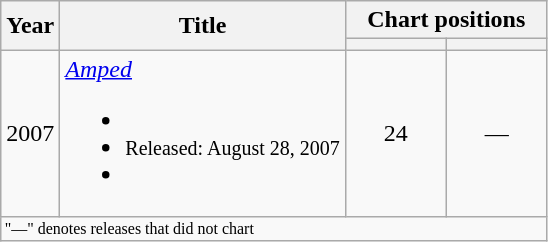<table class="wikitable">
<tr>
<th rowspan="2">Year</th>
<th rowspan="2">Title</th>
<th colspan="4">Chart positions</th>
</tr>
<tr>
<th style="width:60px;"></th>
<th style="width:60px;"></th>
</tr>
<tr>
<td>2007</td>
<td><em><a href='#'>Amped</a></em><br><ul><li></li><li><small>Released: August 28, 2007</small></li><li></li></ul></td>
<td style = "text-align:center;">24</td>
<td style = "text-align:center;">—</td>
</tr>
<tr>
<td colspan="10" style="font-size:8pt">"—" denotes releases that did not chart</td>
</tr>
</table>
